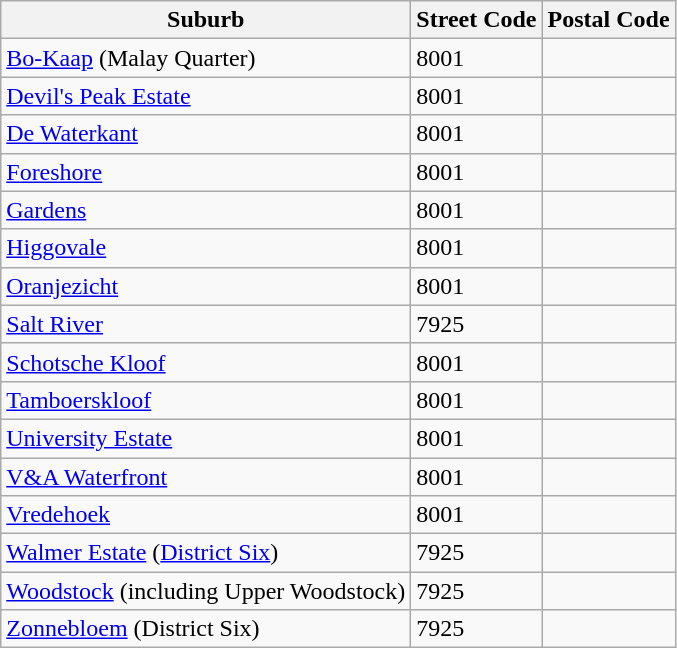<table class="wikitable" style="border:1px solid">
<tr>
<th>Suburb</th>
<th>Street Code</th>
<th>Postal Code</th>
</tr>
<tr>
<td><a href='#'>Bo-Kaap</a> (Malay Quarter)</td>
<td>8001</td>
<td></td>
</tr>
<tr>
<td><a href='#'>Devil's Peak Estate</a></td>
<td>8001</td>
<td></td>
</tr>
<tr>
<td><a href='#'>De Waterkant</a></td>
<td>8001</td>
<td></td>
</tr>
<tr>
<td><a href='#'>Foreshore</a></td>
<td>8001</td>
<td></td>
</tr>
<tr>
<td><a href='#'>Gardens</a></td>
<td>8001</td>
<td></td>
</tr>
<tr>
<td><a href='#'>Higgovale</a></td>
<td>8001</td>
<td></td>
</tr>
<tr>
<td><a href='#'>Oranjezicht</a></td>
<td>8001</td>
<td></td>
</tr>
<tr>
<td><a href='#'>Salt River</a></td>
<td>7925</td>
<td></td>
</tr>
<tr>
<td><a href='#'>Schotsche Kloof</a></td>
<td>8001</td>
<td></td>
</tr>
<tr>
<td><a href='#'>Tamboerskloof</a></td>
<td>8001</td>
<td></td>
</tr>
<tr>
<td><a href='#'>University Estate</a></td>
<td>8001</td>
<td></td>
</tr>
<tr>
<td><a href='#'>V&A Waterfront</a></td>
<td>8001</td>
<td></td>
</tr>
<tr>
<td><a href='#'>Vredehoek</a></td>
<td>8001</td>
<td></td>
</tr>
<tr>
<td><a href='#'>Walmer Estate</a> (<a href='#'>District Six</a>)</td>
<td>7925</td>
<td></td>
</tr>
<tr>
<td><a href='#'>Woodstock</a> (including Upper Woodstock)</td>
<td>7925</td>
<td></td>
</tr>
<tr>
<td><a href='#'>Zonnebloem</a> (District Six)</td>
<td>7925</td>
<td></td>
</tr>
</table>
